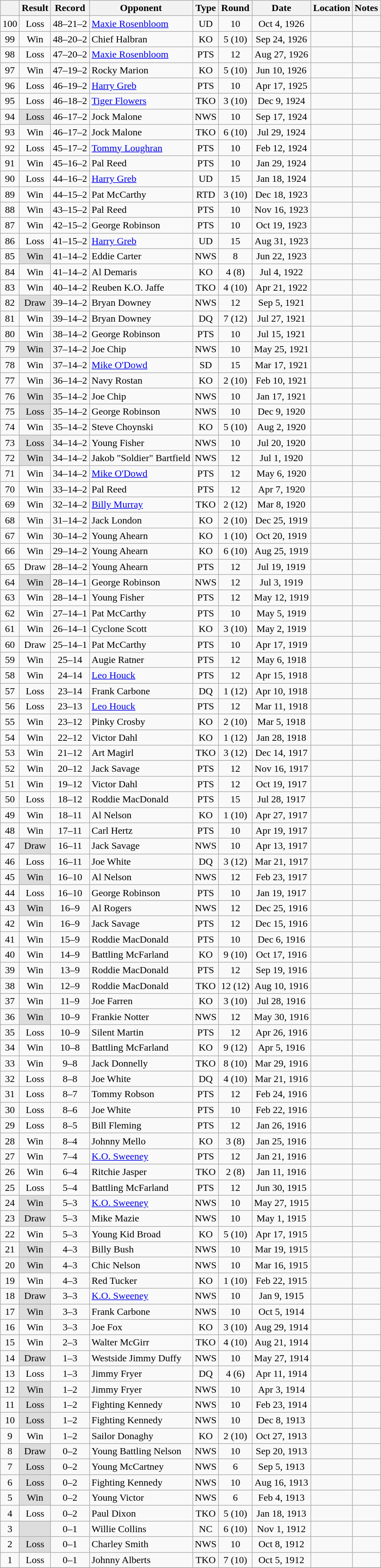<table class="wikitable mw-collapsible mw-collapsed" style="text-align:center">
<tr>
<th></th>
<th>Result</th>
<th>Record</th>
<th>Opponent</th>
<th>Type</th>
<th>Round</th>
<th>Date</th>
<th>Location</th>
<th>Notes</th>
</tr>
<tr>
<td>100</td>
<td>Loss</td>
<td>48–21–2 </td>
<td align=left><a href='#'>Maxie Rosenbloom</a></td>
<td>UD</td>
<td>10</td>
<td>Oct 4, 1926</td>
<td style="text-align:left;"></td>
<td></td>
</tr>
<tr>
<td>99</td>
<td>Win</td>
<td>48–20–2 </td>
<td align=left>Chief Halbran</td>
<td>KO</td>
<td>5 (10)</td>
<td>Sep 24, 1926</td>
<td style="text-align:left;"></td>
<td></td>
</tr>
<tr>
<td>98</td>
<td>Loss</td>
<td>47–20–2 </td>
<td align=left><a href='#'>Maxie Rosenbloom</a></td>
<td>PTS</td>
<td>12</td>
<td>Aug 27, 1926</td>
<td style="text-align:left;"></td>
<td></td>
</tr>
<tr>
<td>97</td>
<td>Win</td>
<td>47–19–2 </td>
<td align=left>Rocky Marion</td>
<td>KO</td>
<td>5 (10)</td>
<td>Jun 10, 1926</td>
<td style="text-align:left;"></td>
<td></td>
</tr>
<tr>
<td>96</td>
<td>Loss</td>
<td>46–19–2 </td>
<td align=left><a href='#'>Harry Greb</a></td>
<td>PTS</td>
<td>10</td>
<td>Apr 17, 1925</td>
<td style="text-align:left;"></td>
<td></td>
</tr>
<tr>
<td>95</td>
<td>Loss</td>
<td>46–18–2 </td>
<td align=left><a href='#'>Tiger Flowers</a></td>
<td>TKO</td>
<td>3 (10)</td>
<td>Dec 9, 1924</td>
<td style="text-align:left;"></td>
<td></td>
</tr>
<tr>
<td>94</td>
<td style="background:#DDD">Loss</td>
<td>46–17–2 </td>
<td align=left>Jock Malone</td>
<td>NWS</td>
<td>10</td>
<td>Sep 17, 1924</td>
<td style="text-align:left;"></td>
<td></td>
</tr>
<tr>
<td>93</td>
<td>Win</td>
<td>46–17–2 </td>
<td align=left>Jock Malone</td>
<td>TKO</td>
<td>6 (10)</td>
<td>Jul 29, 1924</td>
<td style="text-align:left;"></td>
<td></td>
</tr>
<tr>
<td>92</td>
<td>Loss</td>
<td>45–17–2 </td>
<td align=left><a href='#'>Tommy Loughran</a></td>
<td>PTS</td>
<td>10</td>
<td>Feb 12, 1924</td>
<td style="text-align:left;"></td>
<td></td>
</tr>
<tr>
<td>91</td>
<td>Win</td>
<td>45–16–2 </td>
<td align=left>Pal Reed</td>
<td>PTS</td>
<td>10</td>
<td>Jan 29, 1924</td>
<td style="text-align:left;"></td>
<td></td>
</tr>
<tr>
<td>90</td>
<td>Loss</td>
<td>44–16–2 </td>
<td align=left><a href='#'>Harry Greb</a></td>
<td>UD</td>
<td>15</td>
<td>Jan 18, 1924</td>
<td style="text-align:left;"></td>
<td style="text-align:left;"></td>
</tr>
<tr>
<td>89</td>
<td>Win</td>
<td>44–15–2 </td>
<td align=left>Pat McCarthy</td>
<td>RTD</td>
<td>3 (10)</td>
<td>Dec 18, 1923</td>
<td style="text-align:left;"></td>
<td></td>
</tr>
<tr>
<td>88</td>
<td>Win</td>
<td>43–15–2 </td>
<td align=left>Pal Reed</td>
<td>PTS</td>
<td>10</td>
<td>Nov 16, 1923</td>
<td style="text-align:left;"></td>
<td></td>
</tr>
<tr>
<td>87</td>
<td>Win</td>
<td>42–15–2 </td>
<td align=left>George Robinson</td>
<td>PTS</td>
<td>10</td>
<td>Oct 19, 1923</td>
<td style="text-align:left;"></td>
<td></td>
</tr>
<tr>
<td>86</td>
<td>Loss</td>
<td>41–15–2 </td>
<td align=left><a href='#'>Harry Greb</a></td>
<td>UD</td>
<td>15</td>
<td>Aug 31, 1923</td>
<td style="text-align:left;"></td>
<td style="text-align:left;"></td>
</tr>
<tr>
<td>85</td>
<td style="background:#DDD">Win</td>
<td>41–14–2 </td>
<td align=left>Eddie Carter</td>
<td>NWS</td>
<td>8</td>
<td>Jun 22, 1923</td>
<td style="text-align:left;"></td>
<td></td>
</tr>
<tr>
<td>84</td>
<td>Win</td>
<td>41–14–2 </td>
<td align=left>Al Demaris</td>
<td>KO</td>
<td>4 (8)</td>
<td>Jul 4, 1922</td>
<td style="text-align:left;"></td>
<td></td>
</tr>
<tr>
<td>83</td>
<td>Win</td>
<td>40–14–2 </td>
<td align=left>Reuben K.O. Jaffe</td>
<td>TKO</td>
<td>4 (10)</td>
<td>Apr 21, 1922</td>
<td style="text-align:left;"></td>
<td></td>
</tr>
<tr>
<td>82</td>
<td style="background:#DDD">Draw</td>
<td>39–14–2 </td>
<td align=left>Bryan Downey</td>
<td>NWS</td>
<td>12</td>
<td>Sep 5, 1921</td>
<td style="text-align:left;"></td>
<td style="text-align:left;"></td>
</tr>
<tr>
<td>81</td>
<td>Win</td>
<td>39–14–2 </td>
<td align=left>Bryan Downey</td>
<td>DQ</td>
<td>7 (12)</td>
<td>Jul 27, 1921</td>
<td style="text-align:left;"></td>
<td style="text-align:left;"></td>
</tr>
<tr>
<td>80</td>
<td>Win</td>
<td>38–14–2 </td>
<td align=left>George Robinson</td>
<td>PTS</td>
<td>10</td>
<td>Jul 15, 1921</td>
<td style="text-align:left;"></td>
<td></td>
</tr>
<tr>
<td>79</td>
<td style="background:#DDD">Win</td>
<td>37–14–2 </td>
<td align=left>Joe Chip</td>
<td>NWS</td>
<td>10</td>
<td>May 25, 1921</td>
<td style="text-align:left;"></td>
<td></td>
</tr>
<tr>
<td>78</td>
<td>Win</td>
<td>37–14–2 </td>
<td align=left><a href='#'>Mike O'Dowd</a></td>
<td>SD</td>
<td>15</td>
<td>Mar 17, 1921</td>
<td style="text-align:left;"></td>
<td style="text-align:left;"></td>
</tr>
<tr>
<td>77</td>
<td>Win</td>
<td>36–14–2 </td>
<td align=left>Navy Rostan</td>
<td>KO</td>
<td>2 (10)</td>
<td>Feb 10, 1921</td>
<td style="text-align:left;"></td>
<td style="text-align:left;"></td>
</tr>
<tr>
<td>76</td>
<td style="background:#DDD">Win</td>
<td>35–14–2 </td>
<td align=left>Joe Chip</td>
<td>NWS</td>
<td>10</td>
<td>Jan 17, 1921</td>
<td style="text-align:left;"></td>
<td></td>
</tr>
<tr>
<td>75</td>
<td style="background:#DDD">Loss</td>
<td>35–14–2 </td>
<td align=left>George Robinson</td>
<td>NWS</td>
<td>10</td>
<td>Dec 9, 1920</td>
<td style="text-align:left;"></td>
<td></td>
</tr>
<tr>
<td>74</td>
<td>Win</td>
<td>35–14–2 </td>
<td align=left>Steve Choynski</td>
<td>KO</td>
<td>5 (10)</td>
<td>Aug 2, 1920</td>
<td style="text-align:left;"></td>
<td></td>
</tr>
<tr>
<td>73</td>
<td style="background:#DDD">Loss</td>
<td>34–14–2 </td>
<td align=left>Young Fisher</td>
<td>NWS</td>
<td>10</td>
<td>Jul 20, 1920</td>
<td style="text-align:left;"></td>
<td></td>
</tr>
<tr>
<td>72</td>
<td style="background:#DDD">Win</td>
<td>34–14–2 </td>
<td align=left>Jakob "Soldier" Bartfield</td>
<td>NWS</td>
<td>12</td>
<td>Jul 1, 1920</td>
<td style="text-align:left;"></td>
<td style="text-align:left;"></td>
</tr>
<tr>
<td>71</td>
<td>Win</td>
<td>34–14–2 </td>
<td align=left><a href='#'>Mike O'Dowd</a></td>
<td>PTS</td>
<td>12</td>
<td>May 6, 1920</td>
<td style="text-align:left;"></td>
<td style="text-align:left;"></td>
</tr>
<tr>
<td>70</td>
<td>Win</td>
<td>33–14–2 </td>
<td align=left>Pal Reed</td>
<td>PTS</td>
<td>12</td>
<td>Apr 7, 1920</td>
<td style="text-align:left;"></td>
<td></td>
</tr>
<tr>
<td>69</td>
<td>Win</td>
<td>32–14–2 </td>
<td align=left><a href='#'>Billy Murray</a></td>
<td>TKO</td>
<td>2 (12)</td>
<td>Mar 8, 1920</td>
<td style="text-align:left;"></td>
<td></td>
</tr>
<tr>
<td>68</td>
<td>Win</td>
<td>31–14–2 </td>
<td align=left>Jack London</td>
<td>KO</td>
<td>2 (10)</td>
<td>Dec 25, 1919</td>
<td style="text-align:left;"></td>
<td></td>
</tr>
<tr>
<td>67</td>
<td>Win</td>
<td>30–14–2 </td>
<td align=left>Young Ahearn</td>
<td>KO</td>
<td>1 (10)</td>
<td>Oct 20, 1919</td>
<td style="text-align:left;"></td>
<td></td>
</tr>
<tr>
<td>66</td>
<td>Win</td>
<td>29–14–2 </td>
<td align=left>Young Ahearn</td>
<td>KO</td>
<td>6 (10)</td>
<td>Aug 25, 1919</td>
<td style="text-align:left;"></td>
<td></td>
</tr>
<tr>
<td>65</td>
<td>Draw</td>
<td>28–14–2 </td>
<td align=left>Young Ahearn</td>
<td>PTS</td>
<td>12</td>
<td>Jul 19, 1919</td>
<td style="text-align:left;"></td>
<td></td>
</tr>
<tr>
<td>64</td>
<td style="background:#DDD">Win</td>
<td>28–14–1 </td>
<td align=left>George Robinson</td>
<td>NWS</td>
<td>12</td>
<td>Jul 3, 1919</td>
<td style="text-align:left;"></td>
<td></td>
</tr>
<tr>
<td>63</td>
<td>Win</td>
<td>28–14–1 </td>
<td align=left>Young Fisher</td>
<td>PTS</td>
<td>12</td>
<td>May 12, 1919</td>
<td style="text-align:left;"></td>
<td></td>
</tr>
<tr>
<td>62</td>
<td>Win</td>
<td>27–14–1 </td>
<td align=left>Pat McCarthy</td>
<td>PTS</td>
<td>10</td>
<td>May 5, 1919</td>
<td style="text-align:left;"></td>
<td></td>
</tr>
<tr>
<td>61</td>
<td>Win</td>
<td>26–14–1 </td>
<td align=left>Cyclone Scott</td>
<td>KO</td>
<td>3 (10)</td>
<td>May 2, 1919</td>
<td style="text-align:left;"></td>
<td></td>
</tr>
<tr>
<td>60</td>
<td>Draw</td>
<td>25–14–1 </td>
<td align=left>Pat McCarthy</td>
<td>PTS</td>
<td>10</td>
<td>Apr 17, 1919</td>
<td style="text-align:left;"></td>
<td></td>
</tr>
<tr>
<td>59</td>
<td>Win</td>
<td>25–14 </td>
<td align=left>Augie Ratner</td>
<td>PTS</td>
<td>12</td>
<td>May 6, 1918</td>
<td style="text-align:left;"></td>
<td></td>
</tr>
<tr>
<td>58</td>
<td>Win</td>
<td>24–14 </td>
<td align=left><a href='#'>Leo Houck</a></td>
<td>PTS</td>
<td>12</td>
<td>Apr 15, 1918</td>
<td style="text-align:left;"></td>
<td></td>
</tr>
<tr>
<td>57</td>
<td>Loss</td>
<td>23–14 </td>
<td align=left>Frank Carbone</td>
<td>DQ</td>
<td>1 (12)</td>
<td>Apr 10, 1918</td>
<td style="text-align:left;"></td>
<td style="text-align:left;"></td>
</tr>
<tr>
<td>56</td>
<td>Loss</td>
<td>23–13 </td>
<td align=left><a href='#'>Leo Houck</a></td>
<td>PTS</td>
<td>12</td>
<td>Mar 11, 1918</td>
<td style="text-align:left;"></td>
<td></td>
</tr>
<tr>
<td>55</td>
<td>Win</td>
<td>23–12 </td>
<td align=left>Pinky Crosby</td>
<td>KO</td>
<td>2 (10)</td>
<td>Mar 5, 1918</td>
<td style="text-align:left;"></td>
<td></td>
</tr>
<tr>
<td>54</td>
<td>Win</td>
<td>22–12 </td>
<td align=left>Victor Dahl</td>
<td>KO</td>
<td>1 (12)</td>
<td>Jan 28, 1918</td>
<td style="text-align:left;"></td>
<td></td>
</tr>
<tr>
<td>53</td>
<td>Win</td>
<td>21–12 </td>
<td align=left>Art Magirl</td>
<td>TKO</td>
<td>3 (12)</td>
<td>Dec 14, 1917</td>
<td style="text-align:left;"></td>
<td></td>
</tr>
<tr>
<td>52</td>
<td>Win</td>
<td>20–12 </td>
<td align=left>Jack Savage</td>
<td>PTS</td>
<td>12</td>
<td>Nov 16, 1917</td>
<td style="text-align:left;"></td>
<td></td>
</tr>
<tr>
<td>51</td>
<td>Win</td>
<td>19–12 </td>
<td align=left>Victor Dahl</td>
<td>PTS</td>
<td>12</td>
<td>Oct 19, 1917</td>
<td style="text-align:left;"></td>
<td></td>
</tr>
<tr>
<td>50</td>
<td>Loss</td>
<td>18–12 </td>
<td align=left>Roddie MacDonald</td>
<td>PTS</td>
<td>15</td>
<td>Jul 28, 1917</td>
<td style="text-align:left;"></td>
<td></td>
</tr>
<tr>
<td>49</td>
<td>Win</td>
<td>18–11 </td>
<td align=left>Al Nelson</td>
<td>KO</td>
<td>1 (10)</td>
<td>Apr 27, 1917</td>
<td style="text-align:left;"></td>
<td></td>
</tr>
<tr>
<td>48</td>
<td>Win</td>
<td>17–11 </td>
<td align=left>Carl Hertz</td>
<td>PTS</td>
<td>10</td>
<td>Apr 19, 1917</td>
<td style="text-align:left;"></td>
<td></td>
</tr>
<tr>
<td>47</td>
<td style="background:#DDD">Draw</td>
<td>16–11 </td>
<td align=left>Jack Savage</td>
<td>NWS</td>
<td>10</td>
<td>Apr 13, 1917</td>
<td style="text-align:left;"></td>
<td></td>
</tr>
<tr>
<td>46</td>
<td>Loss</td>
<td>16–11 </td>
<td align=left>Joe White</td>
<td>DQ</td>
<td>3 (12)</td>
<td>Mar 21, 1917</td>
<td style="text-align:left;"></td>
<td></td>
</tr>
<tr>
<td>45</td>
<td style="background:#DDD">Win</td>
<td>16–10 </td>
<td align=left>Al Nelson</td>
<td>NWS</td>
<td>12</td>
<td>Feb 23, 1917</td>
<td style="text-align:left;"></td>
<td></td>
</tr>
<tr>
<td>44</td>
<td>Loss</td>
<td>16–10 </td>
<td align=left>George Robinson</td>
<td>PTS</td>
<td>10</td>
<td>Jan 19, 1917</td>
<td style="text-align:left;"></td>
<td></td>
</tr>
<tr>
<td>43</td>
<td style="background:#DDD">Win</td>
<td>16–9 </td>
<td align=left>Al Rogers</td>
<td>NWS</td>
<td>12</td>
<td>Dec 25, 1916</td>
<td style="text-align:left;"></td>
<td></td>
</tr>
<tr>
<td>42</td>
<td>Win</td>
<td>16–9 </td>
<td align=left>Jack Savage</td>
<td>PTS</td>
<td>12</td>
<td>Dec 15, 1916</td>
<td style="text-align:left;"></td>
<td></td>
</tr>
<tr>
<td>41</td>
<td>Win</td>
<td>15–9 </td>
<td align=left>Roddie MacDonald</td>
<td>PTS</td>
<td>10</td>
<td>Dec 6, 1916</td>
<td style="text-align:left;"></td>
<td></td>
</tr>
<tr>
<td>40</td>
<td>Win</td>
<td>14–9 </td>
<td align=left>Battling McFarland</td>
<td>KO</td>
<td>9 (10)</td>
<td>Oct 17, 1916</td>
<td style="text-align:left;"></td>
<td></td>
</tr>
<tr>
<td>39</td>
<td>Win</td>
<td>13–9 </td>
<td align=left>Roddie MacDonald</td>
<td>PTS</td>
<td>12</td>
<td>Sep 19, 1916</td>
<td style="text-align:left;"></td>
<td></td>
</tr>
<tr>
<td>38</td>
<td>Win</td>
<td>12–9 </td>
<td align=left>Roddie MacDonald</td>
<td>TKO</td>
<td>12 (12)</td>
<td>Aug 10, 1916</td>
<td style="text-align:left;"></td>
<td></td>
</tr>
<tr>
<td>37</td>
<td>Win</td>
<td>11–9 </td>
<td align=left>Joe Farren</td>
<td>KO</td>
<td>3 (10)</td>
<td>Jul 28, 1916</td>
<td style="text-align:left;"></td>
<td></td>
</tr>
<tr>
<td>36</td>
<td style="background:#DDD">Win</td>
<td>10–9 </td>
<td align=left>Frankie Notter</td>
<td>NWS</td>
<td>12</td>
<td>May 30, 1916</td>
<td style="text-align:left;"></td>
<td></td>
</tr>
<tr>
<td>35</td>
<td>Loss</td>
<td>10–9 </td>
<td align=left>Silent Martin</td>
<td>PTS</td>
<td>12</td>
<td>Apr 26, 1916</td>
<td style="text-align:left;"></td>
<td></td>
</tr>
<tr>
<td>34</td>
<td>Win</td>
<td>10–8 </td>
<td align=left>Battling McFarland</td>
<td>KO</td>
<td>9 (12)</td>
<td>Apr 5, 1916</td>
<td style="text-align:left;"></td>
<td></td>
</tr>
<tr>
<td>33</td>
<td>Win</td>
<td>9–8 </td>
<td align=left>Jack Donnelly</td>
<td>TKO</td>
<td>8 (10)</td>
<td>Mar 29, 1916</td>
<td style="text-align:left;"></td>
<td></td>
</tr>
<tr>
<td>32</td>
<td>Loss</td>
<td>8–8 </td>
<td align=left>Joe White</td>
<td>DQ</td>
<td>4 (10)</td>
<td>Mar 21, 1916</td>
<td style="text-align:left;"></td>
<td></td>
</tr>
<tr>
<td>31</td>
<td>Loss</td>
<td>8–7 </td>
<td align=left>Tommy Robson</td>
<td>PTS</td>
<td>12</td>
<td>Feb 24, 1916</td>
<td style="text-align:left;"></td>
<td></td>
</tr>
<tr>
<td>30</td>
<td>Loss</td>
<td>8–6 </td>
<td align=left>Joe White</td>
<td>PTS</td>
<td>10</td>
<td>Feb 22, 1916</td>
<td style="text-align:left;"></td>
<td></td>
</tr>
<tr>
<td>29</td>
<td>Loss</td>
<td>8–5 </td>
<td align=left>Bill Fleming</td>
<td>PTS</td>
<td>12</td>
<td>Jan 26, 1916</td>
<td style="text-align:left;"></td>
<td></td>
</tr>
<tr>
<td>28</td>
<td>Win</td>
<td>8–4 </td>
<td align=left>Johnny Mello</td>
<td>KO</td>
<td>3 (8)</td>
<td>Jan 25, 1916</td>
<td style="text-align:left;"></td>
<td></td>
</tr>
<tr>
<td>27</td>
<td>Win</td>
<td>7–4 </td>
<td align=left><a href='#'>K.O. Sweeney</a></td>
<td>PTS</td>
<td>12</td>
<td>Jan 21, 1916</td>
<td style="text-align:left;"></td>
<td></td>
</tr>
<tr>
<td>26</td>
<td>Win</td>
<td>6–4 </td>
<td align=left>Ritchie Jasper</td>
<td>TKO</td>
<td>2 (8)</td>
<td>Jan 11, 1916</td>
<td style="text-align:left;"></td>
<td></td>
</tr>
<tr>
<td>25</td>
<td>Loss</td>
<td>5–4 </td>
<td align=left>Battling McFarland</td>
<td>PTS</td>
<td>12</td>
<td>Jun 30, 1915</td>
<td style="text-align:left;"></td>
<td></td>
</tr>
<tr>
<td>24</td>
<td style="background:#DDD">Win</td>
<td>5–3 </td>
<td align=left><a href='#'>K.O. Sweeney</a></td>
<td>NWS</td>
<td>10</td>
<td>May 27, 1915</td>
<td style="text-align:left;"></td>
<td></td>
</tr>
<tr>
<td>23</td>
<td style="background:#DDD">Draw</td>
<td>5–3 </td>
<td align=left>Mike Mazie</td>
<td>NWS</td>
<td>10</td>
<td>May 1, 1915</td>
<td style="text-align:left;"></td>
<td></td>
</tr>
<tr>
<td>22</td>
<td>Win</td>
<td>5–3 </td>
<td align=left>Young Kid Broad</td>
<td>KO</td>
<td>5 (10)</td>
<td>Apr 17, 1915</td>
<td style="text-align:left;"></td>
<td></td>
</tr>
<tr>
<td>21</td>
<td style="background:#DDD">Win</td>
<td>4–3 </td>
<td align=left>Billy Bush</td>
<td>NWS</td>
<td>10</td>
<td>Mar 19, 1915</td>
<td style="text-align:left;"></td>
<td></td>
</tr>
<tr>
<td>20</td>
<td style="background:#DDD">Win</td>
<td>4–3 </td>
<td align=left>Chic Nelson</td>
<td>NWS</td>
<td>10</td>
<td>Mar 16, 1915</td>
<td style="text-align:left;"></td>
<td></td>
</tr>
<tr>
<td>19</td>
<td>Win</td>
<td>4–3 </td>
<td align=left>Red Tucker</td>
<td>KO</td>
<td>1 (10)</td>
<td>Feb 22, 1915</td>
<td style="text-align:left;"></td>
<td></td>
</tr>
<tr>
<td>18</td>
<td style="background:#DDD">Draw</td>
<td>3–3 </td>
<td align=left><a href='#'>K.O. Sweeney</a></td>
<td>NWS</td>
<td>10</td>
<td>Jan 9, 1915</td>
<td style="text-align:left;"></td>
<td></td>
</tr>
<tr>
<td>17</td>
<td style="background:#DDD">Win</td>
<td>3–3 </td>
<td align=left>Frank Carbone</td>
<td>NWS</td>
<td>10</td>
<td>Oct 5, 1914</td>
<td style="text-align:left;"></td>
<td></td>
</tr>
<tr>
<td>16</td>
<td>Win</td>
<td>3–3 </td>
<td align=left>Joe Fox</td>
<td>KO</td>
<td>3 (10)</td>
<td>Aug 29, 1914</td>
<td style="text-align:left;"></td>
<td></td>
</tr>
<tr>
<td>15</td>
<td>Win</td>
<td>2–3 </td>
<td align=left>Walter McGirr</td>
<td>TKO</td>
<td>4 (10)</td>
<td>Aug 21, 1914</td>
<td style="text-align:left;"></td>
<td></td>
</tr>
<tr>
<td>14</td>
<td style="background:#DDD">Draw</td>
<td>1–3 </td>
<td align=left>Westside Jimmy Duffy</td>
<td>NWS</td>
<td>10</td>
<td>May 27, 1914</td>
<td style="text-align:left;"></td>
<td></td>
</tr>
<tr>
<td>13</td>
<td>Loss</td>
<td>1–3 </td>
<td align=left>Jimmy Fryer</td>
<td>DQ</td>
<td>4 (6)</td>
<td>Apr 11, 1914</td>
<td style="text-align:left;"></td>
<td></td>
</tr>
<tr>
<td>12</td>
<td style="background:#DDD">Win</td>
<td>1–2 </td>
<td align=left>Jimmy Fryer</td>
<td>NWS</td>
<td>10</td>
<td>Apr 3, 1914</td>
<td style="text-align:left;"></td>
<td></td>
</tr>
<tr>
<td>11</td>
<td style="background:#DDD">Loss</td>
<td>1–2 </td>
<td align=left>Fighting Kennedy</td>
<td>NWS</td>
<td>10</td>
<td>Feb 23, 1914</td>
<td style="text-align:left;"></td>
<td></td>
</tr>
<tr>
<td>10</td>
<td style="background:#DDD">Loss</td>
<td>1–2 </td>
<td align=left>Fighting Kennedy</td>
<td>NWS</td>
<td>10</td>
<td>Dec 8, 1913</td>
<td style="text-align:left;"></td>
<td></td>
</tr>
<tr>
<td>9</td>
<td>Win</td>
<td>1–2 </td>
<td align=left>Sailor Donaghy</td>
<td>KO</td>
<td>2 (10)</td>
<td>Oct 27, 1913</td>
<td style="text-align:left;"></td>
<td></td>
</tr>
<tr>
<td>8</td>
<td style="background:#DDD">Draw</td>
<td>0–2 </td>
<td align=left>Young Battling Nelson</td>
<td>NWS</td>
<td>10</td>
<td>Sep 20, 1913</td>
<td style="text-align:left;"></td>
<td></td>
</tr>
<tr>
<td>7</td>
<td style="background:#DDD">Loss</td>
<td>0–2 </td>
<td align=left>Young McCartney</td>
<td>NWS</td>
<td>6</td>
<td>Sep 5, 1913</td>
<td style="text-align:left;"></td>
<td></td>
</tr>
<tr>
<td>6</td>
<td style="background:#DDD">Loss</td>
<td>0–2 </td>
<td align=left>Fighting Kennedy</td>
<td>NWS</td>
<td>10</td>
<td>Aug 16, 1913</td>
<td style="text-align:left;"></td>
<td></td>
</tr>
<tr>
<td>5</td>
<td style="background:#DDD">Win</td>
<td>0–2 </td>
<td align=left>Young Victor</td>
<td>NWS</td>
<td>6</td>
<td>Feb 4, 1913</td>
<td style="text-align:left;"></td>
<td></td>
</tr>
<tr>
<td>4</td>
<td>Loss</td>
<td>0–2 </td>
<td align=left>Paul Dixon</td>
<td>TKO</td>
<td>5 (10)</td>
<td>Jan 18, 1913</td>
<td style="text-align:left;"></td>
<td></td>
</tr>
<tr>
<td>3</td>
<td style="background:#DDD"></td>
<td>0–1 </td>
<td align=left>Willie Collins</td>
<td>NC</td>
<td>6 (10)</td>
<td>Nov 1, 1912</td>
<td style="text-align:left;"></td>
<td></td>
</tr>
<tr>
<td>2</td>
<td style="background:#DDD">Loss</td>
<td>0–1 </td>
<td align=left>Charley Smith</td>
<td>NWS</td>
<td>10</td>
<td>Oct 8, 1912</td>
<td style="text-align:left;"></td>
<td></td>
</tr>
<tr>
<td>1</td>
<td>Loss</td>
<td>0–1</td>
<td align=left>Johnny Alberts</td>
<td>TKO</td>
<td>7 (10)</td>
<td>Oct 5, 1912</td>
<td style="text-align:left;"></td>
<td></td>
</tr>
<tr>
</tr>
</table>
